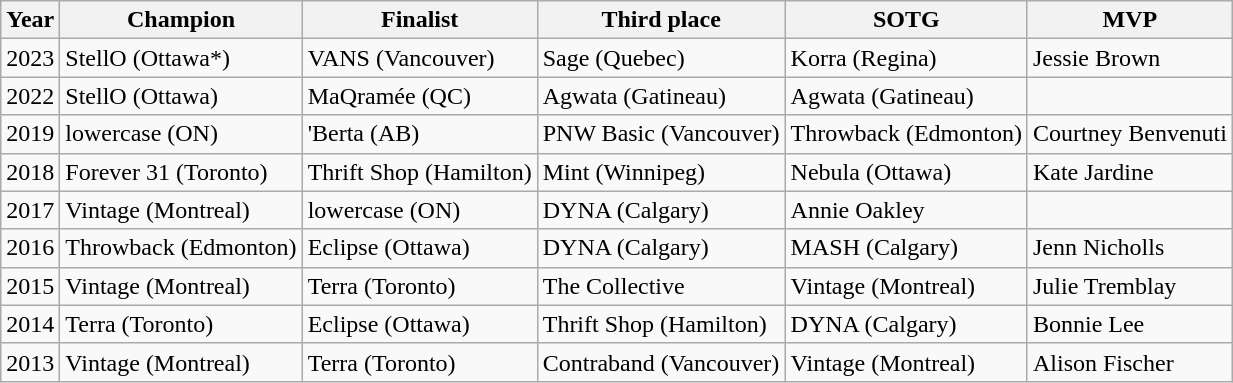<table class=wikitable>
<tr>
<th>Year</th>
<th>Champion</th>
<th>Finalist</th>
<th>Third place</th>
<th>SOTG</th>
<th>MVP</th>
</tr>
<tr>
<td>2023</td>
<td>StellO (Ottawa*)</td>
<td>VANS (Vancouver)</td>
<td>Sage (Quebec)</td>
<td>Korra (Regina)</td>
<td>Jessie Brown</td>
</tr>
<tr>
<td>2022</td>
<td>StellO (Ottawa)</td>
<td>MaQramée (QC)</td>
<td>Agwata (Gatineau)</td>
<td>Agwata (Gatineau)</td>
<td></td>
</tr>
<tr>
<td>2019</td>
<td>lowercase (ON)</td>
<td>'Berta (AB)</td>
<td>PNW Basic (Vancouver)</td>
<td>Throwback (Edmonton)</td>
<td>Courtney Benvenuti</td>
</tr>
<tr>
<td>2018</td>
<td>Forever 31 (Toronto)</td>
<td>Thrift Shop (Hamilton)</td>
<td>Mint (Winnipeg)</td>
<td>Nebula (Ottawa)</td>
<td>Kate Jardine</td>
</tr>
<tr>
<td>2017</td>
<td>Vintage (Montreal)</td>
<td>lowercase (ON)</td>
<td>DYNA (Calgary)</td>
<td>Annie Oakley</td>
<td></td>
</tr>
<tr>
<td>2016</td>
<td>Throwback (Edmonton)</td>
<td>Eclipse (Ottawa)</td>
<td>DYNA (Calgary)</td>
<td>MASH (Calgary)</td>
<td>Jenn Nicholls</td>
</tr>
<tr>
<td>2015</td>
<td>Vintage (Montreal)</td>
<td>Terra (Toronto)</td>
<td>The Collective</td>
<td>Vintage (Montreal)</td>
<td>Julie Tremblay</td>
</tr>
<tr>
<td>2014</td>
<td>Terra (Toronto)</td>
<td>Eclipse (Ottawa)</td>
<td>Thrift Shop (Hamilton)</td>
<td>DYNA (Calgary)</td>
<td>Bonnie Lee</td>
</tr>
<tr>
<td>2013</td>
<td>Vintage (Montreal)</td>
<td>Terra (Toronto)</td>
<td>Contraband (Vancouver)</td>
<td>Vintage (Montreal)</td>
<td>Alison Fischer</td>
</tr>
</table>
